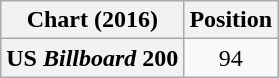<table class="wikitable sortable plainrowheaders" style="text-align:center">
<tr>
<th scope="col">Chart (2016)</th>
<th scope="col">Position</th>
</tr>
<tr>
<th scope="row">US <em>Billboard</em> 200</th>
<td>94</td>
</tr>
</table>
